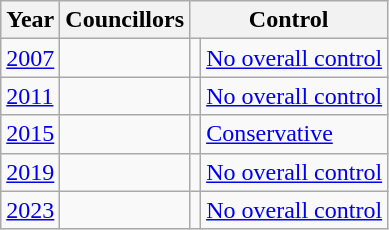<table class="wikitable">
<tr>
<th>Year</th>
<th>Councillors</th>
<th colspan="2">Control</th>
</tr>
<tr>
<td><a href='#'>2007</a></td>
<td></td>
<td></td>
<td><a href='#'>No overall control</a></td>
</tr>
<tr>
<td><a href='#'>2011</a></td>
<td></td>
<td></td>
<td><a href='#'>No overall control</a></td>
</tr>
<tr>
<td><a href='#'>2015</a></td>
<td></td>
<td></td>
<td><a href='#'>Conservative</a></td>
</tr>
<tr>
<td><a href='#'>2019</a></td>
<td></td>
<td></td>
<td><a href='#'>No overall control</a></td>
</tr>
<tr>
<td><a href='#'>2023</a></td>
<td></td>
<td></td>
<td><a href='#'>No overall control</a></td>
</tr>
</table>
